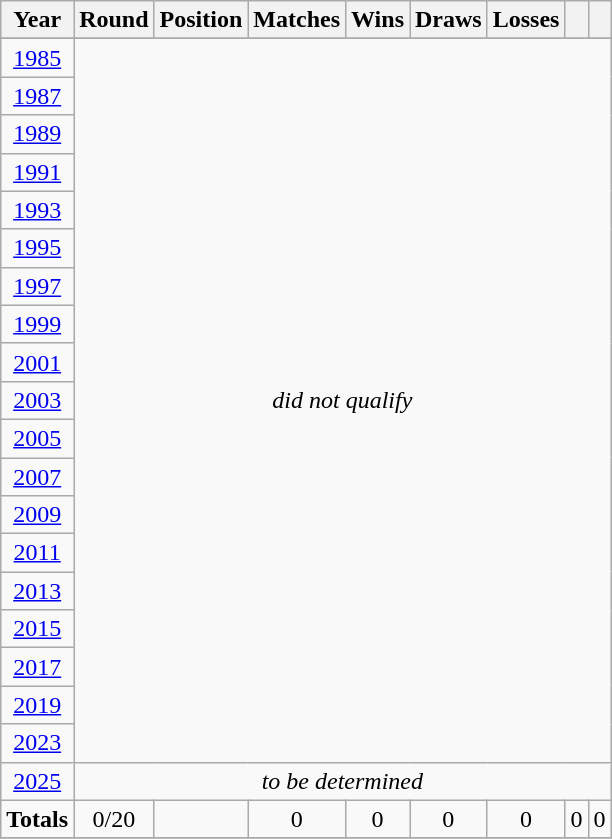<table class=wikitable style="text-align: center;">
<tr>
<th>Year</th>
<th>Round</th>
<th>Position</th>
<th>Matches</th>
<th>Wins</th>
<th>Draws</th>
<th>Losses</th>
<th></th>
<th></th>
</tr>
<tr>
</tr>
<tr>
<td> <a href='#'>1985</a></td>
<td colspan=8 rowspan=19><em>did not qualify</em></td>
</tr>
<tr>
<td> <a href='#'>1987</a></td>
</tr>
<tr>
<td> <a href='#'>1989</a></td>
</tr>
<tr>
<td> <a href='#'>1991</a></td>
</tr>
<tr>
<td> <a href='#'>1993</a></td>
</tr>
<tr>
<td> <a href='#'>1995</a></td>
</tr>
<tr>
<td> <a href='#'>1997</a></td>
</tr>
<tr>
<td> <a href='#'>1999</a></td>
</tr>
<tr>
<td> <a href='#'>2001</a></td>
</tr>
<tr>
<td> <a href='#'>2003</a></td>
</tr>
<tr>
<td> <a href='#'>2005</a></td>
</tr>
<tr>
<td> <a href='#'>2007</a></td>
</tr>
<tr>
<td> <a href='#'>2009</a></td>
</tr>
<tr>
<td> <a href='#'>2011</a></td>
</tr>
<tr>
<td> <a href='#'>2013</a></td>
</tr>
<tr>
<td> <a href='#'>2015</a></td>
</tr>
<tr>
<td> <a href='#'>2017</a></td>
</tr>
<tr>
<td> <a href='#'>2019</a></td>
</tr>
<tr>
<td> <a href='#'>2023</a></td>
</tr>
<tr>
<td> <a href='#'>2025</a></td>
<td colspan=8><em>to be determined</em></td>
</tr>
<tr>
<td><strong>Totals</strong></td>
<td>0/20</td>
<td></td>
<td>0</td>
<td>0</td>
<td>0</td>
<td>0</td>
<td>0</td>
<td>0</td>
</tr>
<tr>
</tr>
</table>
